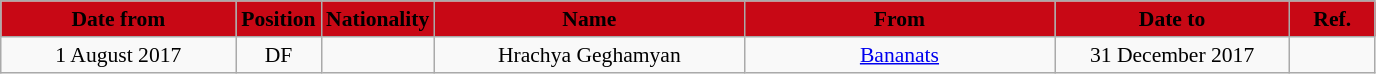<table class="wikitable"  style="text-align:center; font-size:90%; ">
<tr>
<th style="background:#C80815; color:black; width:150px;">Date from</th>
<th style="background:#C80815; color:black; width:50px;">Position</th>
<th style="background:#C80815; color:black; width:50px;">Nationality</th>
<th style="background:#C80815; color:black; width:200px;">Name</th>
<th style="background:#C80815; color:black; width:200px;">From</th>
<th style="background:#C80815; color:black; width:150px;">Date to</th>
<th style="background:#C80815; color:black; width:50px;">Ref.</th>
</tr>
<tr>
<td>1 August 2017</td>
<td>DF</td>
<td></td>
<td>Hrachya Geghamyan</td>
<td><a href='#'>Bananats</a></td>
<td>31 December 2017</td>
<td></td>
</tr>
</table>
